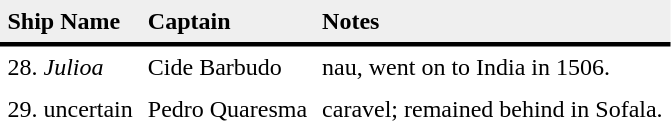<table class="toccolours" style="border-collapse:collapse" cellpadding=5>
<tr>
<td style="border-bottom:3px solid; background:#efefef;"><strong>Ship Name</strong></td>
<td style="border-bottom:3px solid; background:#efefef;"><strong>Captain</strong></td>
<td style="border-bottom:3px solid; background:#efefef;"><strong>Notes</strong></td>
</tr>
<tr valign = top>
<td>28. <em>Julioa</em></td>
<td>Cide Barbudo</td>
<td>nau, went on to India in 1506.</td>
</tr>
<tr valign = top>
<td>29. uncertain</td>
<td>Pedro Quaresma</td>
<td>caravel; remained behind in Sofala.</td>
</tr>
<tr>
</tr>
</table>
